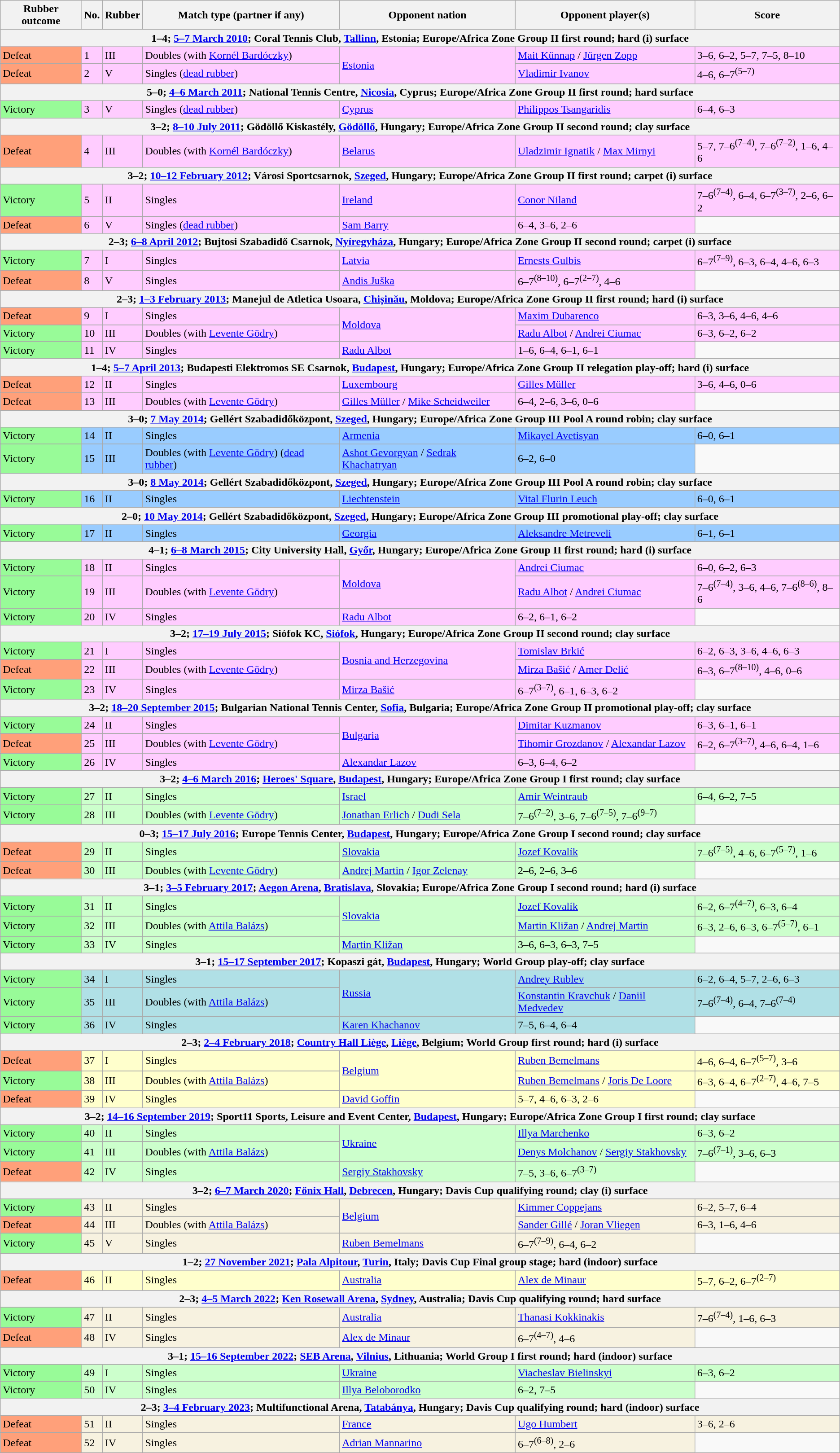<table class=wikitable>
<tr>
<th>Rubber outcome</th>
<th>No.</th>
<th>Rubber</th>
<th>Match type (partner if any)</th>
<th>Opponent nation</th>
<th>Opponent player(s)</th>
<th>Score</th>
</tr>
<tr>
<th colspan=7>1–4; <a href='#'>5–7 March 2010</a>; Coral Tennis Club, <a href='#'>Tallinn</a>, Estonia; Europe/Africa Zone Group II first round; hard (i) surface</th>
</tr>
<tr bgcolor=#FFCCFF>
<td bgcolor=FFA07A>Defeat</td>
<td>1</td>
<td>III</td>
<td>Doubles (with <a href='#'>Kornél Bardóczky</a>)</td>
<td rowspan=2> <a href='#'>Estonia</a></td>
<td><a href='#'>Mait Künnap</a> / <a href='#'>Jürgen Zopp</a></td>
<td>3–6, 6–2, 5–7, 7–5, 8–10</td>
</tr>
<tr bgcolor=#FFCCFF>
<td bgcolor=FFA07A>Defeat</td>
<td>2</td>
<td>V</td>
<td>Singles (<a href='#'>dead rubber</a>)</td>
<td><a href='#'>Vladimir Ivanov</a></td>
<td>4–6, 6–7<sup>(5–7)</sup></td>
</tr>
<tr>
<th colspan=7>5–0; <a href='#'>4–6 March 2011</a>; National Tennis Centre, <a href='#'>Nicosia</a>, Cyprus; Europe/Africa Zone Group II first round; hard surface</th>
</tr>
<tr bgcolor=#FFCCFF>
<td bgcolor=98FB98>Victory</td>
<td>3</td>
<td>V</td>
<td>Singles (<a href='#'>dead rubber</a>)</td>
<td> <a href='#'>Cyprus</a></td>
<td><a href='#'>Philippos Tsangaridis</a></td>
<td>6–4, 6–3</td>
</tr>
<tr>
<th colspan=7>3–2; <a href='#'>8–10 July 2011</a>; Gödöllő Kiskastély, <a href='#'>Gödöllő</a>, Hungary; Europe/Africa Zone Group II second round; clay surface</th>
</tr>
<tr bgcolor=#FFCCFF>
<td bgcolor=FFA07A>Defeat</td>
<td>4</td>
<td>III</td>
<td>Doubles (with <a href='#'>Kornél Bardóczky</a>)</td>
<td> <a href='#'>Belarus</a></td>
<td><a href='#'>Uladzimir Ignatik</a> / <a href='#'>Max Mirnyi</a></td>
<td>5–7, 7–6<sup>(7–4)</sup>, 7–6<sup>(7–2)</sup>, 1–6, 4–6</td>
</tr>
<tr>
<th colspan=7>3–2; <a href='#'>10–12 February 2012</a>; Városi Sportcsarnok, <a href='#'>Szeged</a>, Hungary; Europe/Africa Zone Group II first round; carpet (i) surface</th>
</tr>
<tr bgcolor=#FFCCFF>
<td bgcolor=98FB98>Victory</td>
<td>5</td>
<td>II</td>
<td>Singles</td>
<td rowspan=2> <a href='#'>Ireland</a></td>
<td><a href='#'>Conor Niland</a></td>
<td>7–6<sup>(7–4)</sup>, 6–4, 6–7<sup>(3–7)</sup>, 2–6, 6–2</td>
</tr>
<tr>
</tr>
<tr bgcolor=#FFCCFF>
<td bgcolor=FFA07A>Defeat</td>
<td>6</td>
<td>V</td>
<td>Singles (<a href='#'>dead rubber</a>)</td>
<td><a href='#'>Sam Barry</a></td>
<td>6–4, 3–6, 2–6</td>
</tr>
<tr>
<th colspan=7>2–3; <a href='#'>6–8 April 2012</a>; Bujtosi Szabadidő Csarnok, <a href='#'>Nyíregyháza</a>, Hungary; Europe/Africa Zone Group II second round; carpet (i) surface</th>
</tr>
<tr bgcolor=#FFCCFF>
<td bgcolor=98FB98>Victory</td>
<td>7</td>
<td>I</td>
<td>Singles</td>
<td rowspan=2> <a href='#'>Latvia</a></td>
<td><a href='#'>Ernests Gulbis</a></td>
<td>6–7<sup>(7–9)</sup>, 6–3, 6–4, 4–6, 6–3</td>
</tr>
<tr>
</tr>
<tr bgcolor=#FFCCFF>
<td bgcolor=FFA07A>Defeat</td>
<td>8</td>
<td>V</td>
<td>Singles</td>
<td><a href='#'>Andis Juška</a></td>
<td>6–7<sup>(8–10)</sup>, 6–7<sup>(2–7)</sup>, 4–6</td>
</tr>
<tr>
<th colspan=7>2–3; <a href='#'>1–3 February 2013</a>; Manejul de Atletica Usoara, <a href='#'>Chișinău</a>, Moldova; Europe/Africa Zone Group II first round; hard (i) surface</th>
</tr>
<tr bgcolor=#FFCCFF>
<td bgcolor=FFA07A>Defeat</td>
<td>9</td>
<td>I</td>
<td>Singles</td>
<td rowspan=3> <a href='#'>Moldova</a></td>
<td><a href='#'>Maxim Dubarenco</a></td>
<td>6–3, 3–6, 4–6, 4–6</td>
</tr>
<tr>
</tr>
<tr bgcolor=#FFCCFF>
<td bgcolor=98FB98>Victory</td>
<td>10</td>
<td>III</td>
<td>Doubles (with <a href='#'>Levente Gödry</a>)</td>
<td><a href='#'>Radu Albot</a> / <a href='#'>Andrei Ciumac</a></td>
<td>6–3, 6–2, 6–2</td>
</tr>
<tr>
</tr>
<tr bgcolor=#FFCCFF>
<td bgcolor=98FB98>Victory</td>
<td>11</td>
<td>IV</td>
<td>Singles</td>
<td><a href='#'>Radu Albot</a></td>
<td>1–6, 6–4, 6–1, 6–1</td>
</tr>
<tr>
<th colspan=7>1–4; <a href='#'>5–7 April 2013</a>; Budapesti Elektromos SE Csarnok, <a href='#'>Budapest</a>, Hungary; Europe/Africa Zone Group II relegation play-off; hard (i) surface</th>
</tr>
<tr bgcolor=#FFCCFF>
<td bgcolor=FFA07A>Defeat</td>
<td>12</td>
<td>II</td>
<td>Singles</td>
<td rowspan=2> <a href='#'>Luxembourg</a></td>
<td><a href='#'>Gilles Müller</a></td>
<td>3–6, 4–6, 0–6</td>
</tr>
<tr>
</tr>
<tr bgcolor=#FFCCFF>
<td bgcolor=FFA07A>Defeat</td>
<td>13</td>
<td>III</td>
<td>Doubles (with <a href='#'>Levente Gödry</a>)</td>
<td><a href='#'>Gilles Müller</a> / <a href='#'>Mike Scheidweiler</a></td>
<td>6–4, 2–6, 3–6, 0–6</td>
</tr>
<tr>
<th colspan=7>3–0; <a href='#'>7 May 2014</a>; Gellért Szabadidőközpont, <a href='#'>Szeged</a>, Hungary; Europe/Africa Zone Group III Pool A round robin; clay surface</th>
</tr>
<tr bgcolor=#99CCFF>
<td bgcolor=98FB98>Victory</td>
<td>14</td>
<td>II</td>
<td>Singles</td>
<td rowspan=2> <a href='#'>Armenia</a></td>
<td><a href='#'>Mikayel Avetisyan</a></td>
<td>6–0, 6–1</td>
</tr>
<tr>
</tr>
<tr bgcolor=#99CCFF>
<td bgcolor=98FB98>Victory</td>
<td>15</td>
<td>III</td>
<td>Doubles (with <a href='#'>Levente Gödry</a>) (<a href='#'>dead rubber</a>)</td>
<td><a href='#'>Ashot Gevorgyan</a> / <a href='#'>Sedrak Khachatryan</a></td>
<td>6–2, 6–0</td>
</tr>
<tr>
<th colspan=7>3–0; <a href='#'>8 May 2014</a>; Gellért Szabadidőközpont, <a href='#'>Szeged</a>, Hungary; Europe/Africa Zone Group III Pool A round robin; clay surface</th>
</tr>
<tr bgcolor=#99CCFF>
<td bgcolor=98FB98>Victory</td>
<td>16</td>
<td>II</td>
<td>Singles</td>
<td> <a href='#'>Liechtenstein</a></td>
<td><a href='#'>Vital Flurin Leuch</a></td>
<td>6–0, 6–1</td>
</tr>
<tr>
<th colspan=7>2–0; <a href='#'>10 May 2014</a>; Gellért Szabadidőközpont, <a href='#'>Szeged</a>, Hungary; Europe/Africa Zone Group III promotional play-off; clay surface</th>
</tr>
<tr bgcolor=#99CCFF>
<td bgcolor=98FB98>Victory</td>
<td>17</td>
<td>II</td>
<td>Singles</td>
<td> <a href='#'>Georgia</a></td>
<td><a href='#'>Aleksandre Metreveli</a></td>
<td>6–1, 6–1</td>
</tr>
<tr>
<th colspan=7>4–1; <a href='#'>6–8 March 2015</a>; City University Hall, <a href='#'>Győr</a>, Hungary; Europe/Africa Zone Group II first round; hard (i) surface</th>
</tr>
<tr bgcolor=#FFCCFF>
<td bgcolor=98FB98>Victory</td>
<td>18</td>
<td>II</td>
<td>Singles</td>
<td rowspan=3> <a href='#'>Moldova</a></td>
<td><a href='#'>Andrei Ciumac</a></td>
<td>6–0, 6–2, 6–3</td>
</tr>
<tr>
</tr>
<tr bgcolor=#FFCCFF>
<td bgcolor=98FB98>Victory</td>
<td>19</td>
<td>III</td>
<td>Doubles (with <a href='#'>Levente Gödry</a>)</td>
<td><a href='#'>Radu Albot</a> / <a href='#'>Andrei Ciumac</a></td>
<td>7–6<sup>(7–4)</sup>, 3–6, 4–6, 7–6<sup>(8–6)</sup>, 8–6</td>
</tr>
<tr>
</tr>
<tr bgcolor=#FFCCFF>
<td bgcolor=98FB98>Victory</td>
<td>20</td>
<td>IV</td>
<td>Singles</td>
<td><a href='#'>Radu Albot</a></td>
<td>6–2, 6–1, 6–2</td>
</tr>
<tr>
<th colspan=7>3–2; <a href='#'>17–19 July 2015</a>; Siófok KC, <a href='#'>Siófok</a>, Hungary; Europe/Africa Zone Group II second round; clay surface</th>
</tr>
<tr bgcolor=#FFCCFF>
<td bgcolor=98FB98>Victory</td>
<td>21</td>
<td>I</td>
<td>Singles</td>
<td rowspan=3> <a href='#'>Bosnia and Herzegovina</a></td>
<td><a href='#'>Tomislav Brkić</a></td>
<td>6–2, 6–3, 3–6, 4–6, 6–3</td>
</tr>
<tr>
</tr>
<tr bgcolor=#FFCCFF>
<td bgcolor=FFA07A>Defeat</td>
<td>22</td>
<td>III</td>
<td>Doubles (with <a href='#'>Levente Gödry</a>)</td>
<td><a href='#'>Mirza Bašić</a> / <a href='#'>Amer Delić</a></td>
<td>6–3, 6–7<sup>(8–10)</sup>, 4–6, 0–6</td>
</tr>
<tr>
</tr>
<tr bgcolor=#FFCCFF>
<td bgcolor=98FB98>Victory</td>
<td>23</td>
<td>IV</td>
<td>Singles</td>
<td><a href='#'>Mirza Bašić</a></td>
<td>6–7<sup>(3–7)</sup>, 6–1, 6–3, 6–2</td>
</tr>
<tr>
<th colspan=7>3–2; <a href='#'>18–20 September 2015</a>; Bulgarian National Tennis Center, <a href='#'>Sofia</a>, Bulgaria; Europe/Africa Zone Group II promotional play-off; clay surface</th>
</tr>
<tr bgcolor=#FFCCFF>
<td bgcolor=98FB98>Victory</td>
<td>24</td>
<td>II</td>
<td>Singles</td>
<td rowspan=3> <a href='#'>Bulgaria</a></td>
<td><a href='#'>Dimitar Kuzmanov</a></td>
<td>6–3, 6–1, 6–1</td>
</tr>
<tr>
</tr>
<tr bgcolor=#FFCCFF>
<td bgcolor=FFA07A>Defeat</td>
<td>25</td>
<td>III</td>
<td>Doubles (with <a href='#'>Levente Gödry</a>)</td>
<td><a href='#'>Tihomir Grozdanov</a> / <a href='#'>Alexandar Lazov</a></td>
<td>6–2, 6–7<sup>(3–7)</sup>, 4–6, 6–4, 1–6</td>
</tr>
<tr>
</tr>
<tr bgcolor=#FFCCFF>
<td bgcolor=98FB98>Victory</td>
<td>26</td>
<td>IV</td>
<td>Singles</td>
<td><a href='#'>Alexandar Lazov</a></td>
<td>6–3, 6–4, 6–2</td>
</tr>
<tr>
<th colspan=7>3–2; <a href='#'>4–6 March 2016</a>; <a href='#'>Heroes' Square</a>, <a href='#'>Budapest</a>, Hungary; Europe/Africa Zone Group I first round; clay surface</th>
</tr>
<tr bgcolor=#CCFFCC>
<td bgcolor=98FB98>Victory</td>
<td>27</td>
<td>II</td>
<td>Singles</td>
<td rowspan=2> <a href='#'>Israel</a></td>
<td><a href='#'>Amir Weintraub</a></td>
<td>6–4, 6–2, 7–5</td>
</tr>
<tr>
</tr>
<tr bgcolor=#CCFFCC>
<td bgcolor=98FB98>Victory</td>
<td>28</td>
<td>III</td>
<td>Doubles (with <a href='#'>Levente Gödry</a>)</td>
<td><a href='#'>Jonathan Erlich</a> / <a href='#'>Dudi Sela</a></td>
<td>7–6<sup>(7–2)</sup>, 3–6, 7–6<sup>(7–5)</sup>, 7–6<sup>(9–7)</sup></td>
</tr>
<tr>
<th colspan=7>0–3; <a href='#'>15–17 July 2016</a>; Europe Tennis Center, <a href='#'>Budapest</a>, Hungary; Europe/Africa Zone Group I second round; clay surface</th>
</tr>
<tr bgcolor=#CCFFCC>
<td bgcolor=FFA07A>Defeat</td>
<td>29</td>
<td>II</td>
<td>Singles</td>
<td rowspan=2> <a href='#'>Slovakia</a></td>
<td><a href='#'>Jozef Kovalík</a></td>
<td>7–6<sup>(7–5)</sup>, 4–6, 6–7<sup>(5–7)</sup>, 1–6</td>
</tr>
<tr>
</tr>
<tr bgcolor=#CCFFCC>
<td bgcolor=FFA07A>Defeat</td>
<td>30</td>
<td>III</td>
<td>Doubles (with <a href='#'>Levente Gödry</a>)</td>
<td><a href='#'>Andrej Martin</a> / <a href='#'>Igor Zelenay</a></td>
<td>2–6, 2–6, 3–6</td>
</tr>
<tr>
<th colspan=7>3–1; <a href='#'>3–5 February 2017</a>; <a href='#'>Aegon Arena</a>, <a href='#'>Bratislava</a>, Slovakia; Europe/Africa Zone Group I second round; hard (i) surface</th>
</tr>
<tr bgcolor=#CCFFCC>
<td bgcolor=98FB98>Victory</td>
<td>31</td>
<td>II</td>
<td>Singles</td>
<td rowspan=3> <a href='#'>Slovakia</a></td>
<td><a href='#'>Jozef Kovalík</a></td>
<td>6–2, 6–7<sup>(4–7)</sup>, 6–3, 6–4</td>
</tr>
<tr>
</tr>
<tr bgcolor=#CCFFCC>
<td bgcolor=98FB98>Victory</td>
<td>32</td>
<td>III</td>
<td>Doubles (with <a href='#'>Attila Balázs</a>)</td>
<td><a href='#'>Martin Kližan</a> / <a href='#'>Andrej Martin</a></td>
<td>6–3, 2–6, 6–3, 6–7<sup>(5–7)</sup>, 6–1</td>
</tr>
<tr>
</tr>
<tr bgcolor=#CCFFCC>
<td bgcolor=98FB98>Victory</td>
<td>33</td>
<td>IV</td>
<td>Singles</td>
<td><a href='#'>Martin Kližan</a></td>
<td>3–6, 6–3, 6–3, 7–5</td>
</tr>
<tr>
<th colspan=7>3–1; <a href='#'>15–17 September 2017</a>; Kopaszi gát, <a href='#'>Budapest</a>, Hungary; World Group play-off; clay surface</th>
</tr>
<tr bgcolor=#B0E0E6>
<td bgcolor=98FB98>Victory</td>
<td>34</td>
<td>I</td>
<td>Singles</td>
<td rowspan=3> <a href='#'>Russia</a></td>
<td><a href='#'>Andrey Rublev</a></td>
<td>6–2, 6–4, 5–7, 2–6, 6–3</td>
</tr>
<tr>
</tr>
<tr bgcolor=#B0E0E6>
<td bgcolor=98FB98>Victory</td>
<td>35</td>
<td>III</td>
<td>Doubles (with <a href='#'>Attila Balázs</a>)</td>
<td><a href='#'>Konstantin Kravchuk</a> / <a href='#'>Daniil Medvedev</a></td>
<td>7–6<sup>(7–4)</sup>, 6–4, 7–6<sup>(7–4)</sup></td>
</tr>
<tr>
</tr>
<tr bgcolor=#B0E0E6>
<td bgcolor=98FB98>Victory</td>
<td>36</td>
<td>IV</td>
<td>Singles</td>
<td><a href='#'>Karen Khachanov</a></td>
<td>7–5, 6–4, 6–4</td>
</tr>
<tr>
<th colspan=7>2–3; <a href='#'>2–4 February 2018</a>; <a href='#'>Country Hall Liège</a>, <a href='#'>Liège</a>, Belgium; World Group first round; hard (i) surface</th>
</tr>
<tr bgcolor=#FFFFCC>
<td bgcolor=FFA07A>Defeat</td>
<td>37</td>
<td>I</td>
<td>Singles</td>
<td rowspan=3> <a href='#'>Belgium</a></td>
<td><a href='#'>Ruben Bemelmans</a></td>
<td>4–6, 6–4, 6–7<sup>(5–7)</sup>, 3–6</td>
</tr>
<tr>
</tr>
<tr bgcolor=#FFFFCC>
<td bgcolor=98FB98>Victory</td>
<td>38</td>
<td>III</td>
<td>Doubles (with <a href='#'>Attila Balázs</a>)</td>
<td><a href='#'>Ruben Bemelmans</a> / <a href='#'>Joris De Loore</a></td>
<td>6–3, 6–4, 6–7<sup>(2–7)</sup>, 4–6, 7–5</td>
</tr>
<tr>
</tr>
<tr bgcolor=#FFFFCC>
<td bgcolor=FFA07A>Defeat</td>
<td>39</td>
<td>IV</td>
<td>Singles</td>
<td><a href='#'>David Goffin</a></td>
<td>5–7, 4–6, 6–3, 2–6</td>
</tr>
<tr>
<th colspan=7>3–2; <a href='#'>14–16 September 2019</a>; Sport11 Sports, Leisure and Event Center, <a href='#'>Budapest</a>, Hungary; Europe/Africa Zone Group I first round; clay surface</th>
</tr>
<tr bgcolor=#CCFFCC>
<td bgcolor=98FB98>Victory</td>
<td>40</td>
<td>II</td>
<td>Singles</td>
<td rowspan=3> <a href='#'>Ukraine</a></td>
<td><a href='#'>Illya Marchenko</a></td>
<td>6–3, 6–2</td>
</tr>
<tr>
</tr>
<tr bgcolor=#CCFFCC>
<td bgcolor=98FB98>Victory</td>
<td>41</td>
<td>III</td>
<td>Doubles (with <a href='#'>Attila Balázs</a>)</td>
<td><a href='#'>Denys Molchanov</a> / <a href='#'>Sergiy Stakhovsky</a></td>
<td>7–6<sup>(7–1)</sup>, 3–6, 6–3</td>
</tr>
<tr>
</tr>
<tr bgcolor=#CCFFCC>
<td bgcolor=FFA07A>Defeat</td>
<td>42</td>
<td>IV</td>
<td>Singles</td>
<td><a href='#'>Sergiy Stakhovsky</a></td>
<td>7–5, 3–6, 6–7<sup>(3–7)</sup></td>
</tr>
<tr>
<th colspan=7>3–2; <a href='#'>6–7 March 2020</a>; <a href='#'>Főnix Hall</a>, <a href='#'>Debrecen</a>, Hungary; Davis Cup qualifying round; clay (i) surface</th>
</tr>
<tr bgcolor=#F7F2E0>
<td bgcolor=98FB98>Victory</td>
<td>43</td>
<td>II</td>
<td>Singles</td>
<td rowspan=3> <a href='#'>Belgium</a></td>
<td><a href='#'>Kimmer Coppejans</a></td>
<td>6–2, 5–7, 6–4</td>
</tr>
<tr>
</tr>
<tr bgcolor=#F7F2E0>
<td bgcolor=FFA07A>Defeat</td>
<td>44</td>
<td>III</td>
<td>Doubles (with <a href='#'>Attila Balázs</a>)</td>
<td><a href='#'>Sander Gillé</a> / <a href='#'>Joran Vliegen</a></td>
<td>6–3, 1–6, 4–6</td>
</tr>
<tr>
</tr>
<tr bgcolor=#F7F2E0>
<td bgcolor=98FB98>Victory</td>
<td>45</td>
<td>V</td>
<td>Singles</td>
<td><a href='#'>Ruben Bemelmans</a></td>
<td>6–7<sup>(7–9)</sup>, 6–4, 6–2</td>
</tr>
<tr>
<th colspan=7>1–2; <a href='#'>27 November 2021</a>; <a href='#'>Pala Alpitour</a>, <a href='#'>Turin</a>, Italy; Davis Cup Final group stage; hard (indoor) surface</th>
</tr>
<tr bgcolor=#FFFFCC>
<td bgcolor=FFA07A>Defeat</td>
<td>46</td>
<td>II</td>
<td>Singles</td>
<td> <a href='#'>Australia</a></td>
<td><a href='#'>Alex de Minaur</a></td>
<td>5–7, 6–2, 6–7<sup>(2–7)</sup></td>
</tr>
<tr>
<th colspan=7>2–3; <a href='#'>4–5 March 2022</a>; <a href='#'>Ken Rosewall Arena</a>, <a href='#'>Sydney</a>, Australia; Davis Cup qualifying round; hard surface</th>
</tr>
<tr bgcolor=#F7F2E0>
<td bgcolor=98FB98>Victory</td>
<td>47</td>
<td>II</td>
<td>Singles</td>
<td rowspan=2> <a href='#'>Australia</a></td>
<td><a href='#'>Thanasi Kokkinakis</a></td>
<td>7–6<sup>(7–4)</sup>, 1–6, 6–3</td>
</tr>
<tr>
</tr>
<tr bgcolor=#F7F2E0>
<td bgcolor=FFA07A>Defeat</td>
<td>48</td>
<td>IV</td>
<td>Singles</td>
<td><a href='#'>Alex de Minaur</a></td>
<td>6–7<sup>(4–7)</sup>, 4–6</td>
</tr>
<tr>
<th colspan=7>3–1; <a href='#'>15–16 September 2022</a>; <a href='#'>SEB Arena</a>, <a href='#'>Vilnius</a>, Lithuania; World Group I first round; hard (indoor) surface</th>
</tr>
<tr bgcolor=#CCFFCC>
<td bgcolor=98FB98>Victory</td>
<td>49</td>
<td>I</td>
<td>Singles</td>
<td rowspan=2> <a href='#'>Ukraine</a></td>
<td><a href='#'>Viacheslav Bielinskyi</a></td>
<td>6–3, 6–2</td>
</tr>
<tr>
</tr>
<tr bgcolor=#CCFFCC>
<td bgcolor=98FB98>Victory</td>
<td>50</td>
<td>IV</td>
<td>Singles</td>
<td><a href='#'>Illya Beloborodko</a></td>
<td>6–2, 7–5</td>
</tr>
<tr>
<th colspan=7>2–3; <a href='#'>3–4 February 2023</a>; Multifunctional Arena, <a href='#'>Tatabánya</a>, Hungary; Davis Cup qualifying round; hard (indoor) surface</th>
</tr>
<tr bgcolor=#F7F2E0>
<td bgcolor=FFA07A>Defeat</td>
<td>51</td>
<td>II</td>
<td>Singles</td>
<td rowspan=2> <a href='#'>France</a></td>
<td><a href='#'>Ugo Humbert</a></td>
<td>3–6, 2–6</td>
</tr>
<tr>
</tr>
<tr bgcolor=#F7F2E0>
<td bgcolor=FFA07A>Defeat</td>
<td>52</td>
<td>IV</td>
<td>Singles</td>
<td><a href='#'>Adrian Mannarino</a></td>
<td>6–7<sup>(6–8)</sup>, 2–6</td>
</tr>
</table>
